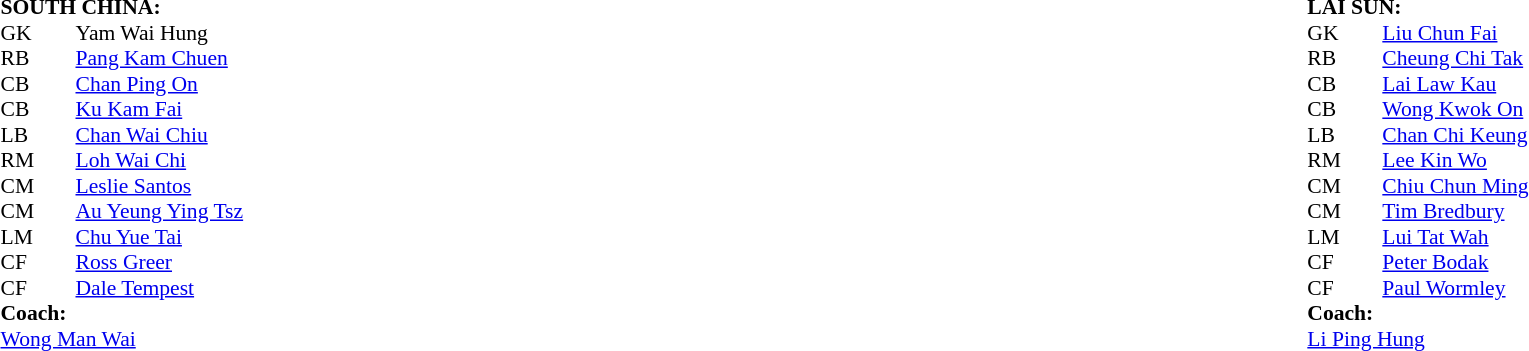<table width="100%">
<tr>
<td valign="top" width="45%"><br><table style="font-size: 90%" cellspacing="0" cellpadding="0">
<tr>
<td colspan="4"><strong>SOUTH CHINA:</strong></td>
</tr>
<tr>
<th width="25"></th>
<th width="25"></th>
</tr>
<tr>
<td>GK</td>
<td><strong> </strong></td>
<td> Yam Wai Hung</td>
</tr>
<tr>
<td>RB</td>
<td><strong> </strong></td>
<td> <a href='#'>Pang Kam Chuen</a></td>
</tr>
<tr>
<td>CB</td>
<td><strong> </strong></td>
<td> <a href='#'>Chan Ping On</a></td>
</tr>
<tr>
<td>CB</td>
<td><strong> </strong></td>
<td> <a href='#'>Ku Kam Fai</a></td>
</tr>
<tr>
<td>LB</td>
<td><strong> </strong></td>
<td> <a href='#'>Chan Wai Chiu</a></td>
</tr>
<tr>
<td>RM</td>
<td><strong> </strong></td>
<td> <a href='#'>Loh Wai Chi</a></td>
<td></td>
<td></td>
</tr>
<tr>
<td>CM</td>
<td><strong> </strong></td>
<td> <a href='#'>Leslie Santos</a></td>
</tr>
<tr>
<td>CM</td>
<td><strong> </strong></td>
<td> <a href='#'>Au Yeung Ying Tsz</a></td>
</tr>
<tr>
<td>LM</td>
<td><strong> </strong></td>
<td> <a href='#'>Chu Yue Tai</a></td>
</tr>
<tr>
<td>CF</td>
<td><strong> </strong></td>
<td> <a href='#'>Ross Greer</a></td>
</tr>
<tr>
<td>CF</td>
<td><strong> </strong></td>
<td> <a href='#'>Dale Tempest</a></td>
</tr>
<tr>
<td colspan=4><strong>Coach:</strong></td>
</tr>
<tr>
<td colspan="4"> <a href='#'>Wong Man Wai</a></td>
</tr>
</table>
</td>
<td valign="top"></td>
<td valign="top" width="50%"><br><table style="font-size: 90%" cellspacing="0" cellpadding="0" align=center>
<tr>
<td colspan="4"><strong>LAI SUN:</strong></td>
</tr>
<tr>
<th width="25"></th>
<th width="25"></th>
</tr>
<tr>
<td>GK</td>
<td><strong> </strong></td>
<td> <a href='#'>Liu Chun Fai</a></td>
</tr>
<tr>
<td>RB</td>
<td><strong> </strong></td>
<td> <a href='#'>Cheung Chi Tak</a></td>
</tr>
<tr>
<td>CB</td>
<td><strong> </strong></td>
<td> <a href='#'>Lai Law Kau</a></td>
</tr>
<tr>
<td>CB</td>
<td><strong> </strong></td>
<td> <a href='#'>Wong Kwok On</a></td>
</tr>
<tr>
<td>LB</td>
<td><strong> </strong></td>
<td> <a href='#'>Chan Chi Keung</a></td>
</tr>
<tr>
<td>RM</td>
<td><strong> </strong></td>
<td> <a href='#'>Lee Kin Wo</a></td>
</tr>
<tr>
<td>CM</td>
<td><strong> </strong></td>
<td> <a href='#'>Chiu Chun Ming</a></td>
</tr>
<tr>
<td>CM</td>
<td><strong> </strong></td>
<td> <a href='#'>Tim Bredbury</a></td>
</tr>
<tr>
<td>LM</td>
<td><strong> </strong></td>
<td> <a href='#'>Lui Tat Wah</a></td>
</tr>
<tr>
<td>CF</td>
<td><strong> </strong></td>
<td> <a href='#'>Peter Bodak</a></td>
</tr>
<tr>
<td>CF</td>
<td><strong> </strong></td>
<td> <a href='#'>Paul Wormley</a></td>
</tr>
<tr>
<td colspan=4><strong>Coach:</strong></td>
</tr>
<tr>
<td colspan="4"> <a href='#'>Li Ping Hung</a></td>
</tr>
</table>
</td>
</tr>
<tr>
</tr>
</table>
